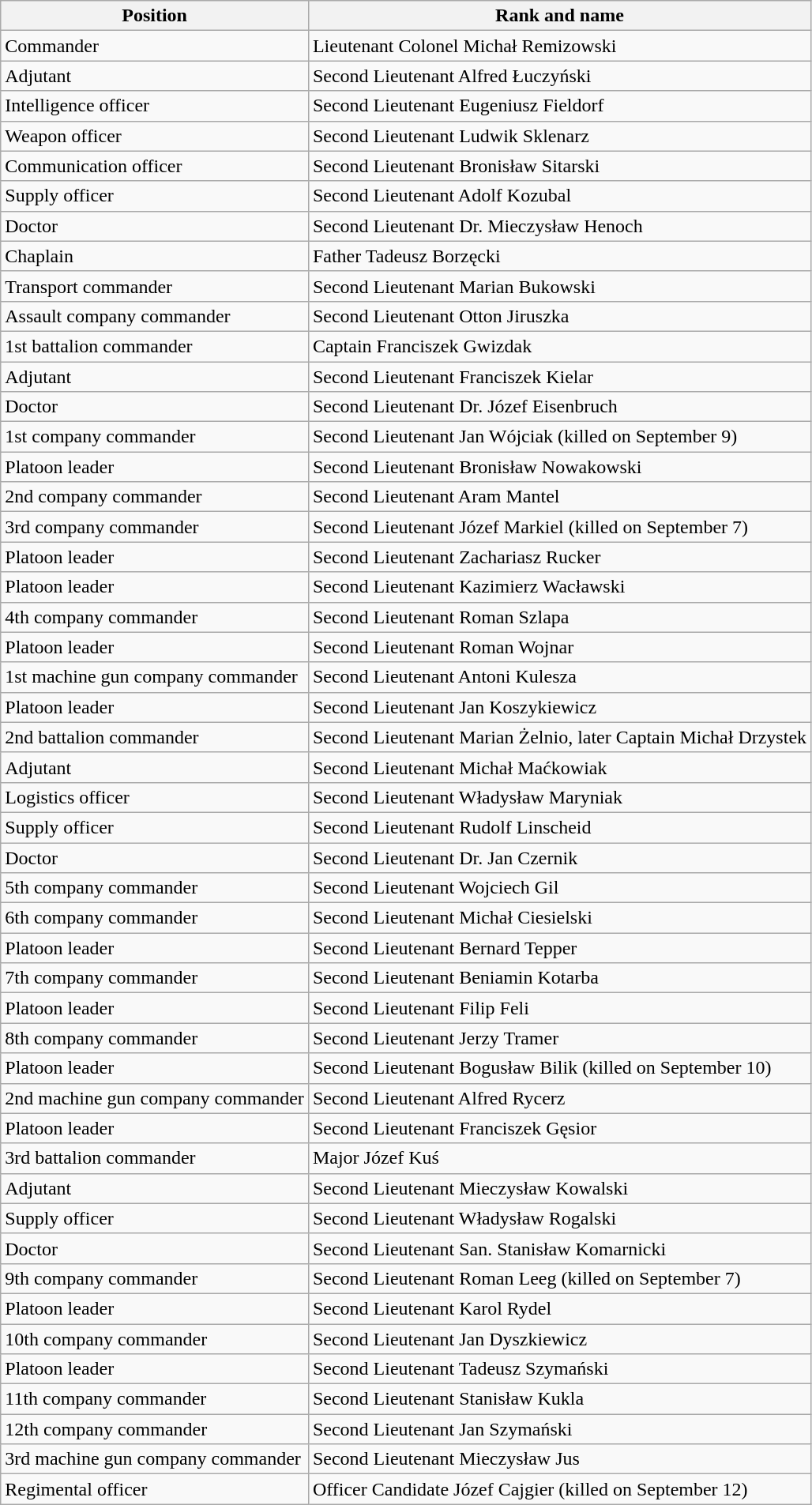<table class="wikitable">
<tr>
<th>Position</th>
<th>Rank and name</th>
</tr>
<tr>
<td>Commander</td>
<td>Lieutenant Colonel Michał Remizowski</td>
</tr>
<tr>
<td>Adjutant</td>
<td>Second Lieutenant Alfred Łuczyński</td>
</tr>
<tr>
<td>Intelligence officer</td>
<td>Second Lieutenant Eugeniusz Fieldorf</td>
</tr>
<tr>
<td>Weapon officer</td>
<td>Second Lieutenant Ludwik Sklenarz</td>
</tr>
<tr>
<td>Communication officer</td>
<td>Second Lieutenant Bronisław Sitarski</td>
</tr>
<tr>
<td>Supply officer</td>
<td>Second Lieutenant Adolf Kozubal</td>
</tr>
<tr>
<td>Doctor</td>
<td>Second Lieutenant Dr. Mieczysław Henoch</td>
</tr>
<tr>
<td>Chaplain</td>
<td>Father Tadeusz Borzęcki</td>
</tr>
<tr>
<td>Transport commander</td>
<td>Second Lieutenant Marian Bukowski</td>
</tr>
<tr>
<td>Assault company commander</td>
<td>Second Lieutenant Otton Jiruszka</td>
</tr>
<tr>
<td>1st battalion commander</td>
<td>Captain Franciszek Gwizdak</td>
</tr>
<tr>
<td>Adjutant</td>
<td>Second Lieutenant Franciszek Kielar</td>
</tr>
<tr>
<td>Doctor</td>
<td>Second Lieutenant Dr. Józef Eisenbruch</td>
</tr>
<tr>
<td>1st company commander</td>
<td>Second Lieutenant Jan Wójciak (killed on September 9)</td>
</tr>
<tr>
<td>Platoon leader</td>
<td>Second Lieutenant Bronisław Nowakowski</td>
</tr>
<tr>
<td>2nd company commander</td>
<td>Second Lieutenant Aram Mantel</td>
</tr>
<tr>
<td>3rd company commander</td>
<td>Second Lieutenant Józef Markiel (killed on September 7)</td>
</tr>
<tr>
<td>Platoon leader</td>
<td>Second Lieutenant Zachariasz Rucker</td>
</tr>
<tr>
<td>Platoon leader</td>
<td>Second Lieutenant Kazimierz Wacławski</td>
</tr>
<tr>
<td>4th company commander</td>
<td>Second Lieutenant Roman Szlapa</td>
</tr>
<tr>
<td>Platoon leader</td>
<td>Second Lieutenant Roman Wojnar</td>
</tr>
<tr>
<td>1st machine gun company commander</td>
<td>Second Lieutenant Antoni Kulesza</td>
</tr>
<tr>
<td>Platoon leader</td>
<td>Second Lieutenant Jan Koszykiewicz</td>
</tr>
<tr>
<td>2nd battalion commander</td>
<td>Second Lieutenant Marian Żelnio, later Captain Michał Drzystek</td>
</tr>
<tr>
<td>Adjutant</td>
<td>Second Lieutenant Michał Maćkowiak</td>
</tr>
<tr>
<td>Logistics officer</td>
<td>Second Lieutenant Władysław Maryniak</td>
</tr>
<tr>
<td>Supply officer</td>
<td>Second Lieutenant Rudolf Linscheid</td>
</tr>
<tr>
<td>Doctor</td>
<td>Second Lieutenant Dr. Jan Czernik</td>
</tr>
<tr>
<td>5th company commander</td>
<td>Second Lieutenant Wojciech Gil</td>
</tr>
<tr>
<td>6th company commander</td>
<td>Second Lieutenant Michał Ciesielski</td>
</tr>
<tr>
<td>Platoon leader</td>
<td>Second Lieutenant Bernard Tepper</td>
</tr>
<tr>
<td>7th company commander</td>
<td>Second Lieutenant Beniamin Kotarba</td>
</tr>
<tr>
<td>Platoon leader</td>
<td>Second Lieutenant Filip Feli</td>
</tr>
<tr>
<td>8th company commander</td>
<td>Second Lieutenant Jerzy Tramer</td>
</tr>
<tr>
<td>Platoon leader</td>
<td>Second Lieutenant Bogusław Bilik (killed on September 10)</td>
</tr>
<tr>
<td>2nd machine gun company commander</td>
<td>Second Lieutenant Alfred Rycerz</td>
</tr>
<tr>
<td>Platoon leader</td>
<td>Second Lieutenant Franciszek Gęsior</td>
</tr>
<tr>
<td>3rd battalion commander</td>
<td>Major Józef Kuś</td>
</tr>
<tr>
<td>Adjutant</td>
<td>Second Lieutenant Mieczysław Kowalski</td>
</tr>
<tr>
<td>Supply officer</td>
<td>Second Lieutenant Władysław Rogalski</td>
</tr>
<tr>
<td>Doctor</td>
<td>Second Lieutenant San. Stanisław Komarnicki</td>
</tr>
<tr>
<td>9th company commander</td>
<td>Second Lieutenant Roman Leeg (killed on September 7)</td>
</tr>
<tr>
<td>Platoon leader</td>
<td>Second Lieutenant Karol Rydel</td>
</tr>
<tr>
<td>10th company commander</td>
<td>Second Lieutenant Jan Dyszkiewicz</td>
</tr>
<tr>
<td>Platoon leader</td>
<td>Second Lieutenant Tadeusz Szymański</td>
</tr>
<tr>
<td>11th company commander</td>
<td>Second Lieutenant Stanisław Kukla</td>
</tr>
<tr>
<td>12th company commander</td>
<td>Second Lieutenant Jan Szymański</td>
</tr>
<tr>
<td>3rd machine gun company commander</td>
<td>Second Lieutenant Mieczysław Jus</td>
</tr>
<tr>
<td>Regimental officer</td>
<td>Officer Candidate Józef Cajgier (killed on September 12)</td>
</tr>
</table>
